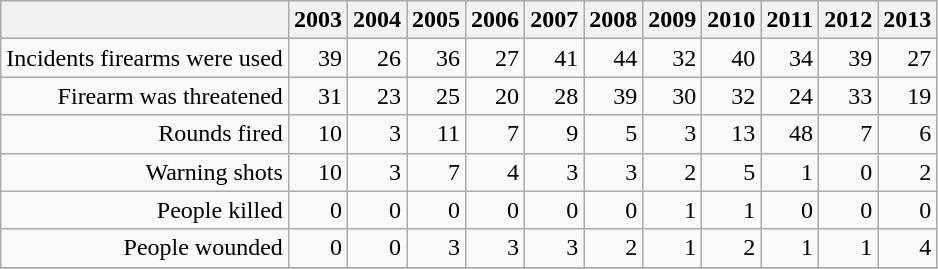<table class="wikitable" style="text-align: right">
<tr style="background:#ececec;">
<th></th>
<th>2003</th>
<th>2004</th>
<th>2005</th>
<th>2006</th>
<th>2007</th>
<th>2008</th>
<th>2009</th>
<th>2010</th>
<th>2011</th>
<th>2012</th>
<th>2013</th>
</tr>
<tr>
<td>Incidents firearms were used</td>
<td>39</td>
<td>26</td>
<td>36</td>
<td>27</td>
<td>41</td>
<td>44</td>
<td>32</td>
<td>40</td>
<td>34</td>
<td>39</td>
<td>27</td>
</tr>
<tr>
<td>Firearm was threatened</td>
<td>31</td>
<td>23</td>
<td>25</td>
<td>20</td>
<td>28</td>
<td>39</td>
<td>30</td>
<td>32</td>
<td>24</td>
<td>33</td>
<td>19</td>
</tr>
<tr>
<td>Rounds fired</td>
<td>10</td>
<td>3</td>
<td>11</td>
<td>7</td>
<td>9</td>
<td>5</td>
<td>3</td>
<td>13</td>
<td>48</td>
<td>7</td>
<td>6</td>
</tr>
<tr>
<td>Warning shots</td>
<td>10</td>
<td>3</td>
<td>7</td>
<td>4</td>
<td>3</td>
<td>3</td>
<td>2</td>
<td>5</td>
<td>1</td>
<td>0</td>
<td>2</td>
</tr>
<tr>
<td>People killed</td>
<td>0</td>
<td>0</td>
<td>0</td>
<td>0</td>
<td>0</td>
<td>0</td>
<td>1</td>
<td>1</td>
<td>0</td>
<td>0</td>
<td>0</td>
</tr>
<tr>
<td>People wounded</td>
<td>0</td>
<td>0</td>
<td>3</td>
<td>3</td>
<td>3</td>
<td>2</td>
<td>1</td>
<td>2</td>
<td>1</td>
<td>1</td>
<td>4</td>
</tr>
<tr>
</tr>
</table>
